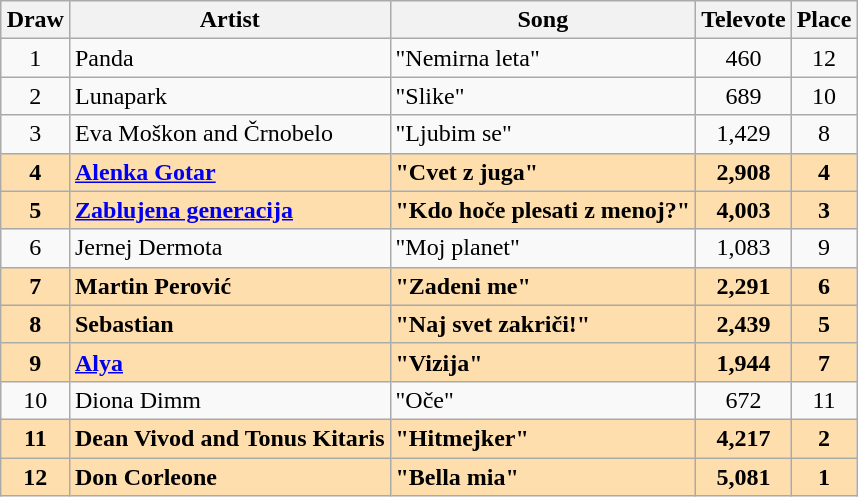<table class="sortable wikitable" style="margin: 1em auto 1em auto; text-align:center">
<tr>
<th>Draw</th>
<th>Artist</th>
<th>Song</th>
<th>Televote</th>
<th>Place</th>
</tr>
<tr>
<td>1</td>
<td align="left">Panda</td>
<td align="left">"Nemirna leta"</td>
<td>460</td>
<td>12</td>
</tr>
<tr>
<td>2</td>
<td align="left">Lunapark</td>
<td align="left">"Slike"</td>
<td>689</td>
<td>10</td>
</tr>
<tr>
<td>3</td>
<td align="left">Eva Moškon and Črnobelo</td>
<td align="left">"Ljubim se"</td>
<td>1,429</td>
<td>8</td>
</tr>
<tr style="font-weight:bold; background:navajowhite;">
<td>4</td>
<td align="left"><a href='#'>Alenka Gotar</a></td>
<td align="left">"Cvet z juga"</td>
<td>2,908</td>
<td>4</td>
</tr>
<tr style="font-weight:bold; background:navajowhite;">
<td>5</td>
<td align="left"><a href='#'>Zablujena generacija</a></td>
<td align="left">"Kdo hoče plesati z menoj?"</td>
<td>4,003</td>
<td>3</td>
</tr>
<tr>
<td>6</td>
<td align="left">Jernej Dermota</td>
<td align="left">"Moj planet"</td>
<td>1,083</td>
<td>9</td>
</tr>
<tr style="font-weight:bold; background:navajowhite;">
<td>7</td>
<td align="left">Martin Perović</td>
<td align="left">"Zadeni me"</td>
<td>2,291</td>
<td>6</td>
</tr>
<tr style="font-weight:bold; background:navajowhite;">
<td>8</td>
<td align="left">Sebastian</td>
<td align="left">"Naj svet zakriči!"</td>
<td>2,439</td>
<td>5</td>
</tr>
<tr style="font-weight:bold; background:navajowhite;">
<td>9</td>
<td align="left"><a href='#'>Alya</a></td>
<td align="left">"Vizija"</td>
<td>1,944</td>
<td>7</td>
</tr>
<tr>
<td>10</td>
<td align="left">Diona Dimm</td>
<td align="left">"Oče"</td>
<td>672</td>
<td>11</td>
</tr>
<tr style="font-weight:bold; background:navajowhite;">
<td>11</td>
<td align="left">Dean Vivod and Tonus Kitaris</td>
<td align="left">"Hitmejker"</td>
<td>4,217</td>
<td>2</td>
</tr>
<tr style="font-weight:bold; background:navajowhite;">
<td>12</td>
<td align="left">Don Corleone</td>
<td align="left">"Bella mia"</td>
<td>5,081</td>
<td>1</td>
</tr>
</table>
